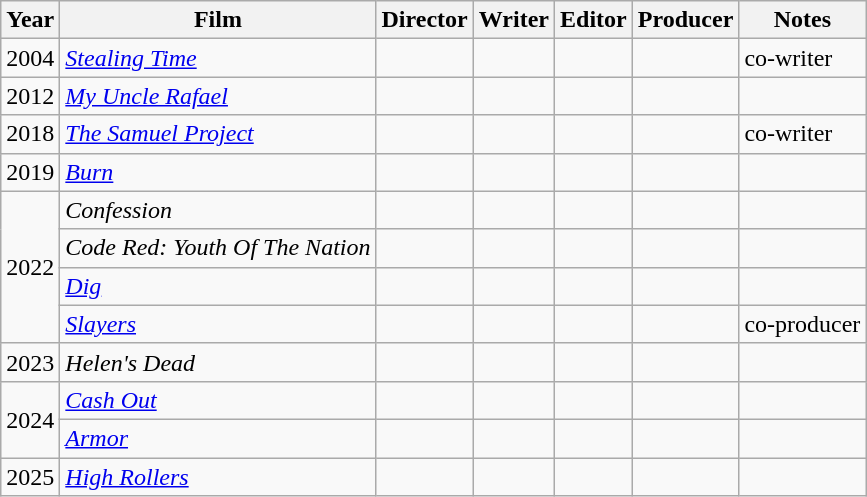<table class="wikitable">
<tr>
<th>Year</th>
<th>Film</th>
<th>Director</th>
<th>Writer</th>
<th>Editor</th>
<th>Producer</th>
<th>Notes</th>
</tr>
<tr>
<td>2004</td>
<td><em><a href='#'>Stealing Time</a></em></td>
<td></td>
<td></td>
<td></td>
<td></td>
<td>co-writer</td>
</tr>
<tr>
<td>2012</td>
<td><em><a href='#'>My Uncle Rafael</a></em></td>
<td></td>
<td></td>
<td></td>
<td></td>
<td></td>
</tr>
<tr>
<td>2018</td>
<td><em><a href='#'>The Samuel Project</a></em></td>
<td></td>
<td></td>
<td></td>
<td></td>
<td>co-writer</td>
</tr>
<tr>
<td>2019</td>
<td><em><a href='#'>Burn</a></em></td>
<td></td>
<td></td>
<td></td>
<td></td>
<td></td>
</tr>
<tr>
<td rowspan="4">2022</td>
<td><em>Confession</em></td>
<td></td>
<td></td>
<td></td>
<td></td>
<td></td>
</tr>
<tr>
<td><em>Code Red: Youth Of The Nation</em></td>
<td></td>
<td></td>
<td></td>
<td></td>
<td></td>
</tr>
<tr>
<td><em><a href='#'>Dig</a></em></td>
<td></td>
<td></td>
<td></td>
<td></td>
<td></td>
</tr>
<tr>
<td><em><a href='#'>Slayers</a></em></td>
<td></td>
<td></td>
<td></td>
<td></td>
<td>co-producer</td>
</tr>
<tr>
<td>2023</td>
<td><em>Helen's Dead</em></td>
<td></td>
<td></td>
<td></td>
<td></td>
<td></td>
</tr>
<tr>
<td rowspan="2">2024</td>
<td><em><a href='#'>Cash Out</a></em></td>
<td></td>
<td></td>
<td></td>
<td></td>
<td></td>
</tr>
<tr>
<td><em><a href='#'>Armor</a></em></td>
<td></td>
<td></td>
<td></td>
<td></td>
<td></td>
</tr>
<tr>
<td>2025</td>
<td><em><a href='#'>High Rollers</a></em></td>
<td></td>
<td></td>
<td></td>
<td></td>
<td></td>
</tr>
</table>
